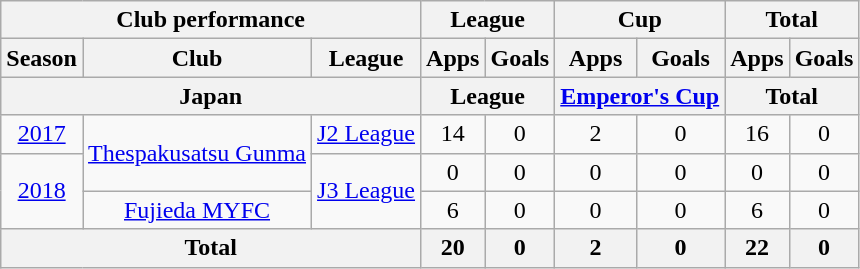<table class="wikitable" style="text-align:center;">
<tr>
<th colspan=3>Club performance</th>
<th colspan=2>League</th>
<th colspan=2>Cup</th>
<th colspan=2>Total</th>
</tr>
<tr>
<th>Season</th>
<th>Club</th>
<th>League</th>
<th>Apps</th>
<th>Goals</th>
<th>Apps</th>
<th>Goals</th>
<th>Apps</th>
<th>Goals</th>
</tr>
<tr>
<th colspan=3>Japan</th>
<th colspan=2>League</th>
<th colspan=2><a href='#'>Emperor's Cup</a></th>
<th colspan=2>Total</th>
</tr>
<tr>
<td><a href='#'>2017</a></td>
<td rowspan="2"><a href='#'>Thespakusatsu Gunma</a></td>
<td><a href='#'>J2 League</a></td>
<td>14</td>
<td>0</td>
<td>2</td>
<td>0</td>
<td>16</td>
<td>0</td>
</tr>
<tr>
<td rowspan="2"><a href='#'>2018</a></td>
<td rowspan="2"><a href='#'>J3 League</a></td>
<td>0</td>
<td>0</td>
<td>0</td>
<td>0</td>
<td>0</td>
<td>0</td>
</tr>
<tr>
<td rowspan="1"><a href='#'>Fujieda MYFC</a></td>
<td>6</td>
<td>0</td>
<td>0</td>
<td>0</td>
<td>6</td>
<td>0</td>
</tr>
<tr>
<th colspan=3>Total</th>
<th>20</th>
<th>0</th>
<th>2</th>
<th>0</th>
<th>22</th>
<th>0</th>
</tr>
</table>
